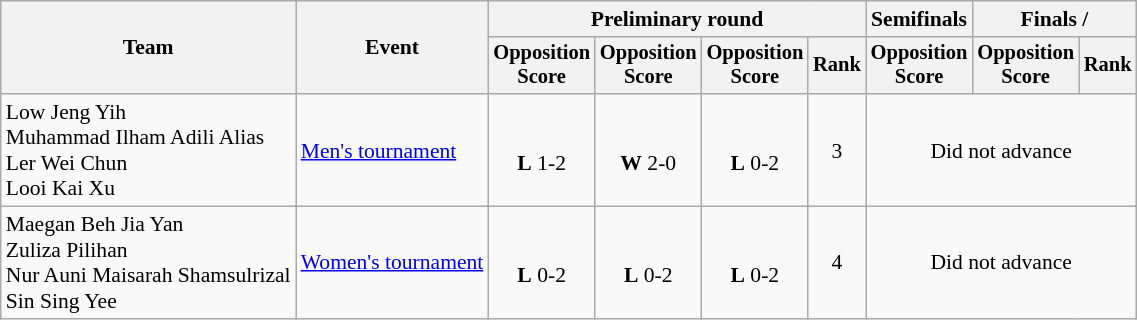<table class="wikitable" style="font-size:90%">
<tr>
<th rowspan="2">Team</th>
<th rowspan="2">Event</th>
<th colspan="4">Preliminary round</th>
<th>Semifinals</th>
<th colspan="2">Finals / </th>
</tr>
<tr style="font-size:95%">
<th>Opposition<br>Score</th>
<th>Opposition<br>Score</th>
<th>Opposition<br>Score</th>
<th>Rank</th>
<th>Opposition<br>Score</th>
<th>Opposition<br>Score</th>
<th>Rank</th>
</tr>
<tr align="center">
<td align="left">Low Jeng Yih<br>Muhammad Ilham Adili Alias<br>Ler Wei Chun<br>Looi Kai Xu</td>
<td align="left"><a href='#'>Men's tournament</a></td>
<td><br><strong>L</strong> 1-2</td>
<td><br><strong>W</strong> 2-0</td>
<td><br><strong>L</strong> 0-2</td>
<td>3</td>
<td colspan=3>Did not advance</td>
</tr>
<tr align="center">
<td align="left">Maegan Beh Jia Yan<br>Zuliza Pilihan<br>Nur Auni Maisarah Shamsulrizal<br>Sin Sing Yee</td>
<td align="left"><a href='#'>Women's tournament</a></td>
<td><br><strong>L</strong> 0-2</td>
<td><br><strong>L</strong> 0-2</td>
<td><br><strong>L</strong> 0-2</td>
<td>4</td>
<td colspan=3>Did not advance</td>
</tr>
</table>
